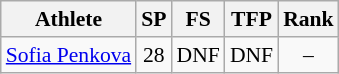<table class="wikitable" border="1" style="font-size:90%">
<tr>
<th>Athlete</th>
<th>SP</th>
<th>FS</th>
<th>TFP</th>
<th>Rank</th>
</tr>
<tr align=center>
<td align=left><a href='#'>Sofia Penkova</a></td>
<td>28</td>
<td>DNF</td>
<td>DNF</td>
<td>–</td>
</tr>
</table>
